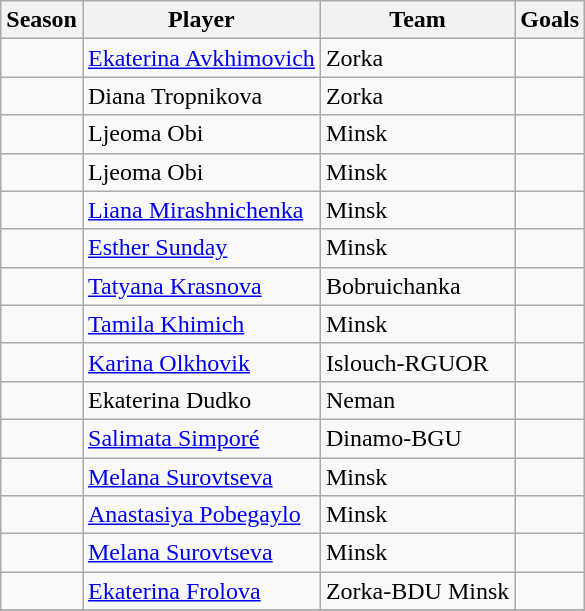<table class="wikitable">
<tr>
<th>Season</th>
<th>Player</th>
<th>Team</th>
<th>Goals</th>
</tr>
<tr>
<td></td>
<td> <a href='#'>Ekaterina Avkhimovich</a></td>
<td>Zorka</td>
<td></td>
</tr>
<tr>
<td></td>
<td> Diana Tropnikova</td>
<td>Zorka</td>
<td></td>
</tr>
<tr>
<td></td>
<td> Ljeoma Obi</td>
<td>Minsk</td>
<td></td>
</tr>
<tr>
<td></td>
<td> Ljeoma Obi</td>
<td>Minsk</td>
<td></td>
</tr>
<tr>
<td></td>
<td> <a href='#'>Liana Mirashnichenka</a></td>
<td>Minsk</td>
<td></td>
</tr>
<tr>
<td></td>
<td> <a href='#'>Esther Sunday</a></td>
<td>Minsk</td>
<td></td>
</tr>
<tr>
<td></td>
<td> <a href='#'>Tatyana Krasnova</a></td>
<td>Bobruichanka</td>
<td></td>
</tr>
<tr>
<td></td>
<td> <a href='#'>Tamila Khimich</a></td>
<td>Minsk</td>
<td></td>
</tr>
<tr>
<td></td>
<td> <a href='#'>Karina Olkhovik</a></td>
<td>Islouch-RGUOR</td>
<td></td>
</tr>
<tr>
<td></td>
<td> Ekaterina Dudko</td>
<td>Neman</td>
<td></td>
</tr>
<tr>
<td></td>
<td> <a href='#'>Salimata Simporé</a></td>
<td>Dinamo-BGU</td>
<td></td>
</tr>
<tr>
<td></td>
<td> <a href='#'>Melana Surovtseva</a></td>
<td>Minsk</td>
<td></td>
</tr>
<tr>
<td></td>
<td> <a href='#'>Anastasiya Pobegaylo</a></td>
<td>Minsk</td>
<td></td>
</tr>
<tr>
<td></td>
<td> <a href='#'>Melana Surovtseva</a></td>
<td>Minsk</td>
<td></td>
</tr>
<tr>
<td></td>
<td> <a href='#'>Ekaterina Frolova</a></td>
<td>Zorka-BDU Minsk</td>
<td></td>
</tr>
<tr>
</tr>
</table>
